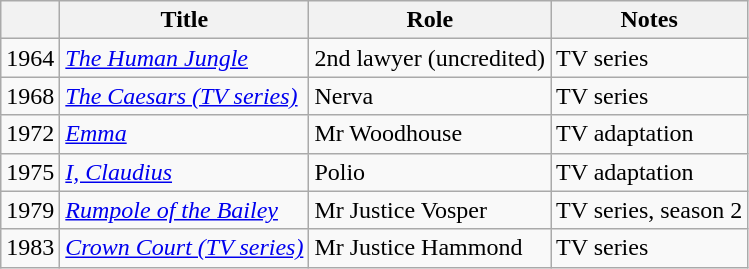<table class="wikitable">
<tr>
<th></th>
<th>Title</th>
<th>Role</th>
<th>Notes</th>
</tr>
<tr>
<td>1964</td>
<td><em><a href='#'>The Human Jungle</a></em></td>
<td>2nd lawyer (uncredited)</td>
<td>TV series</td>
</tr>
<tr>
<td>1968</td>
<td><em><a href='#'>The Caesars (TV series)</a></em></td>
<td>Nerva</td>
<td>TV series</td>
</tr>
<tr>
<td>1972</td>
<td><em><a href='#'>Emma</a></em></td>
<td>Mr Woodhouse</td>
<td>TV adaptation</td>
</tr>
<tr>
<td>1975</td>
<td><em><a href='#'>I, Claudius</a></em></td>
<td>Polio</td>
<td>TV adaptation</td>
</tr>
<tr>
<td>1979</td>
<td><em><a href='#'>Rumpole of the Bailey</a></em></td>
<td>Mr Justice Vosper</td>
<td>TV series, season 2</td>
</tr>
<tr>
<td>1983</td>
<td><em><a href='#'>Crown Court (TV series)</a></em></td>
<td>Mr Justice Hammond</td>
<td>TV series</td>
</tr>
</table>
